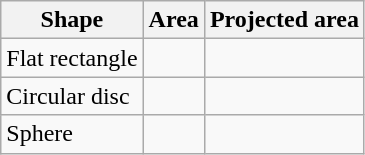<table class="wikitable" border="1">
<tr>
<th>Shape</th>
<th>Area</th>
<th>Projected area</th>
</tr>
<tr>
<td>Flat rectangle</td>
<td></td>
<td></td>
</tr>
<tr>
<td>Circular disc</td>
<td></td>
<td></td>
</tr>
<tr>
<td>Sphere</td>
<td></td>
<td></td>
</tr>
</table>
